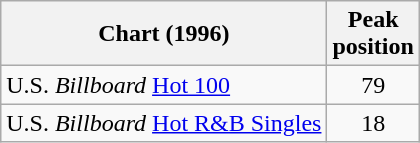<table class="wikitable sortable">
<tr>
<th>Chart (1996)</th>
<th>Peak<br>position</th>
</tr>
<tr>
<td>U.S. <em>Billboard</em> <a href='#'>Hot 100</a></td>
<td align="center">79</td>
</tr>
<tr>
<td>U.S. <em>Billboard</em> <a href='#'>Hot R&B Singles</a></td>
<td align="center">18</td>
</tr>
</table>
